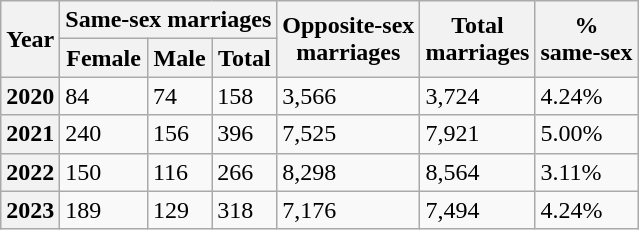<table class="wikitable">
<tr>
<th rowspan=2>Year</th>
<th colspan=3>Same-sex marriages</th>
<th rowspan=2>Opposite-sex<br> marriages</th>
<th rowspan=2>Total<br> marriages</th>
<th rowspan=2>%<br> same-sex</th>
</tr>
<tr>
<th>Female</th>
<th>Male</th>
<th>Total</th>
</tr>
<tr>
<th>2020</th>
<td>84</td>
<td>74</td>
<td>158</td>
<td>3,566</td>
<td>3,724</td>
<td>4.24%</td>
</tr>
<tr>
<th>2021</th>
<td>240</td>
<td>156</td>
<td>396</td>
<td>7,525</td>
<td>7,921</td>
<td>5.00%</td>
</tr>
<tr>
<th>2022</th>
<td>150</td>
<td>116</td>
<td>266</td>
<td>8,298</td>
<td>8,564</td>
<td>3.11%</td>
</tr>
<tr>
<th>2023</th>
<td>189</td>
<td>129</td>
<td>318</td>
<td>7,176</td>
<td>7,494</td>
<td>4.24%</td>
</tr>
</table>
